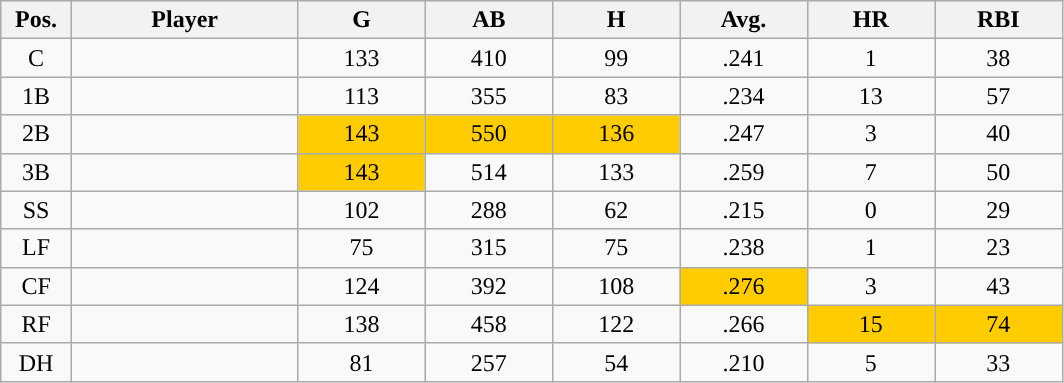<table class="wikitable sortable">
<tr>
<th bgcolor="#DDDDFF" width="5%">Pos.</th>
<th bgcolor="#DDDDFF" width="16%">Player</th>
<th bgcolor="#DDDDFF" width="9%">G</th>
<th bgcolor="#DDDDFF" width="9%">AB</th>
<th bgcolor="#DDDDFF" width="9%">H</th>
<th bgcolor="#DDDDFF" width="9%">Avg.</th>
<th bgcolor="#DDDDFF" width="9%">HR</th>
<th bgcolor="#DDDDFF" width="9%">RBI</th>
</tr>
<tr align="center">
<td>C</td>
<td></td>
<td>133</td>
<td>410</td>
<td>99</td>
<td>.241</td>
<td>1</td>
<td>38</td>
</tr>
<tr align="center">
<td>1B</td>
<td></td>
<td>113</td>
<td>355</td>
<td>83</td>
<td>.234</td>
<td>13</td>
<td>57</td>
</tr>
<tr align="center">
<td>2B</td>
<td></td>
<td style="background:#fc0;">143</td>
<td style="background:#fc0;">550</td>
<td style="background:#fc0;">136</td>
<td>.247</td>
<td>3</td>
<td>40</td>
</tr>
<tr align="center">
<td>3B</td>
<td></td>
<td style="background:#fc0;">143</td>
<td>514</td>
<td>133</td>
<td>.259</td>
<td>7</td>
<td>50</td>
</tr>
<tr align="center">
<td>SS</td>
<td></td>
<td>102</td>
<td>288</td>
<td>62</td>
<td>.215</td>
<td>0</td>
<td>29</td>
</tr>
<tr align="center">
<td>LF</td>
<td></td>
<td>75</td>
<td>315</td>
<td>75</td>
<td>.238</td>
<td>1</td>
<td>23</td>
</tr>
<tr align="center">
<td>CF</td>
<td></td>
<td>124</td>
<td>392</td>
<td>108</td>
<td style="background:#fc0;">.276</td>
<td>3</td>
<td>43</td>
</tr>
<tr align="center">
<td>RF</td>
<td></td>
<td>138</td>
<td>458</td>
<td>122</td>
<td>.266</td>
<td style="background:#fc0;">15</td>
<td style="background:#fc0;">74</td>
</tr>
<tr align="center">
<td>DH</td>
<td></td>
<td>81</td>
<td>257</td>
<td>54</td>
<td>.210</td>
<td>5</td>
<td>33</td>
</tr>
</table>
